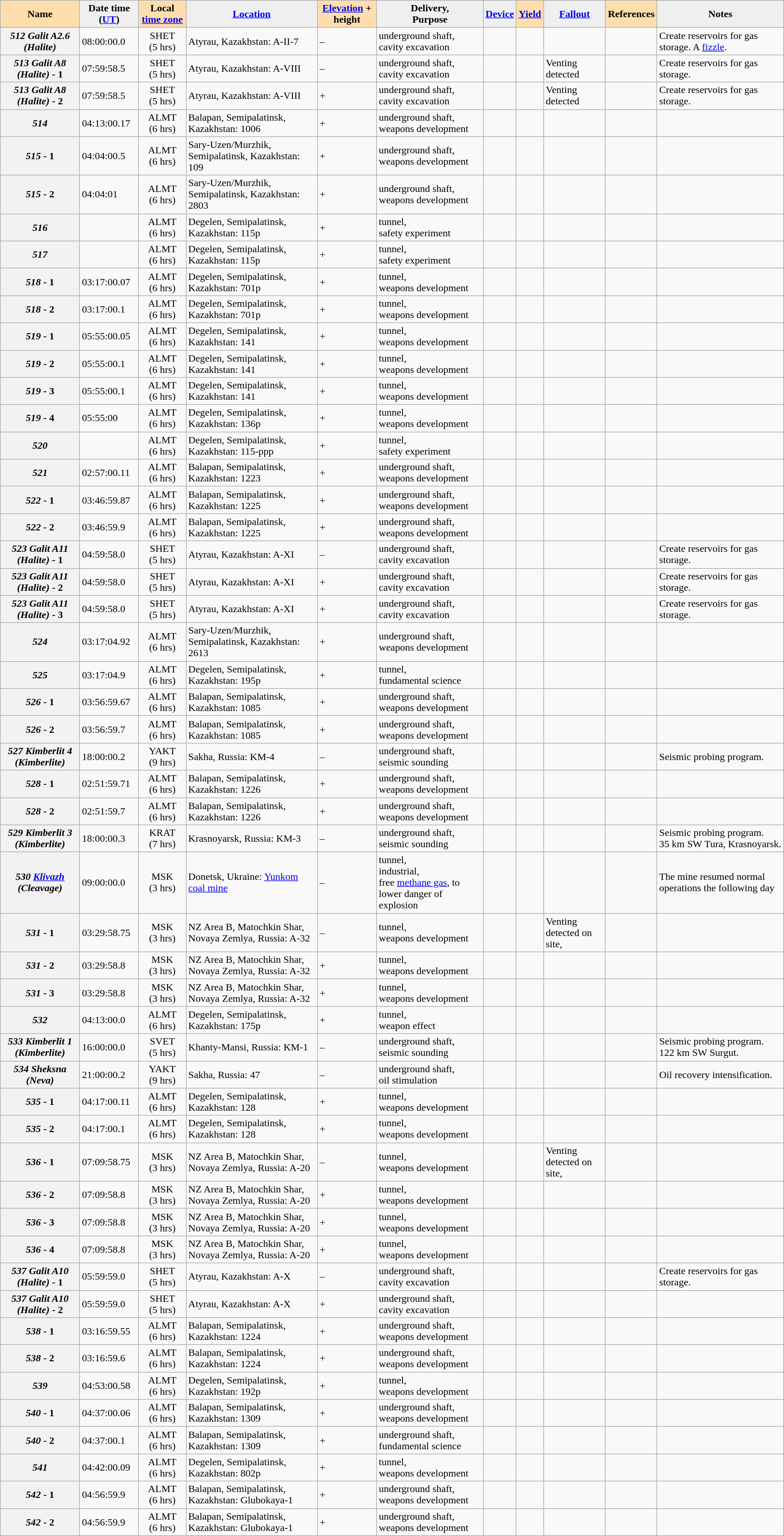<table class="wikitable sortable">
<tr>
<th style="background:#ffdead;">Name </th>
<th style="background:#efefef;">Date time (<a href='#'>UT</a>)</th>
<th style="background:#ffdead;">Local <a href='#'>time zone</a></th>
<th style="background:#efefef;"><a href='#'>Location</a></th>
<th style="background:#ffdead;"><a href='#'>Elevation</a> + height </th>
<th style="background:#efefef;">Delivery, <br>Purpose </th>
<th style="background:#efefef;"><a href='#'>Device</a></th>
<th style="background:#ffdead;"><a href='#'>Yield</a></th>
<th style="background:#efefef;" class="unsortable"><a href='#'>Fallout</a></th>
<th style="background:#ffdead;" class="unsortable">References</th>
<th style="background:#efefef;" class="unsortable">Notes</th>
</tr>
<tr>
<th><em>512 Galit A2.6 (Halite)</em></th>
<td> 08:00:00.0</td>
<td style="text-align:center;">SHET (5 hrs)<br></td>
<td>Atyrau, Kazakhstan: A-II-7 </td>
<td> – </td>
<td>underground shaft,<br>cavity excavation</td>
<td></td>
<td style="text-align:center;"></td>
<td></td>
<td></td>
<td>Create reservoirs for gas storage. A <a href='#'>fizzle</a>.</td>
</tr>
<tr>
<th><em>513 Galit A8 (Halite)</em> - 1</th>
<td> 07:59:58.5</td>
<td style="text-align:center;">SHET (5 hrs)<br></td>
<td>Atyrau, Kazakhstan: A-VIII </td>
<td> – </td>
<td>underground shaft,<br>cavity excavation</td>
<td></td>
<td style="text-align:center;"></td>
<td>Venting detected</td>
<td></td>
<td>Create reservoirs for gas storage.</td>
</tr>
<tr>
<th><em>513 Galit A8 (Halite)</em> - 2</th>
<td> 07:59:58.5</td>
<td style="text-align:center;">SHET (5 hrs)<br></td>
<td>Atyrau, Kazakhstan: A-VIII </td>
<td> +</td>
<td>underground shaft,<br>cavity excavation</td>
<td></td>
<td style="text-align:center;"></td>
<td>Venting detected</td>
<td></td>
<td>Create reservoirs for gas storage.</td>
</tr>
<tr>
<th><em>514</em></th>
<td> 04:13:00.17</td>
<td style="text-align:center;">ALMT (6 hrs)<br></td>
<td>Balapan, Semipalatinsk, Kazakhstan: 1006 </td>
<td> +</td>
<td>underground shaft,<br>weapons development</td>
<td></td>
<td style="text-align:center;"></td>
<td></td>
<td></td>
<td></td>
</tr>
<tr>
<th><em>515</em> - 1</th>
<td> 04:04:00.5</td>
<td style="text-align:center;">ALMT (6 hrs)<br></td>
<td>Sary-Uzen/Murzhik, Semipalatinsk, Kazakhstan: 109 </td>
<td> +</td>
<td>underground shaft,<br>weapons development</td>
<td></td>
<td style="text-align:center;"></td>
<td></td>
<td></td>
<td></td>
</tr>
<tr>
<th><em>515</em> - 2</th>
<td> 04:04:01</td>
<td style="text-align:center;">ALMT (6 hrs)<br></td>
<td>Sary-Uzen/Murzhik, Semipalatinsk, Kazakhstan: 2803 </td>
<td> +</td>
<td>underground shaft,<br>weapons development</td>
<td></td>
<td style="text-align:center;"></td>
<td></td>
<td></td>
<td></td>
</tr>
<tr>
<th><em>516</em></th>
<td></td>
<td style="text-align:center;">ALMT (6 hrs)<br></td>
<td>Degelen, Semipalatinsk, Kazakhstan: 115p </td>
<td> +</td>
<td>tunnel,<br>safety experiment</td>
<td></td>
<td style="text-align:center;"></td>
<td></td>
<td></td>
<td></td>
</tr>
<tr>
<th><em>517</em></th>
<td></td>
<td style="text-align:center;">ALMT (6 hrs)<br></td>
<td>Degelen, Semipalatinsk, Kazakhstan: 115p </td>
<td> +</td>
<td>tunnel,<br>safety experiment</td>
<td></td>
<td style="text-align:center;"></td>
<td></td>
<td></td>
<td></td>
</tr>
<tr>
<th><em>518</em> - 1</th>
<td> 03:17:00.07</td>
<td style="text-align:center;">ALMT (6 hrs)<br></td>
<td>Degelen, Semipalatinsk, Kazakhstan: 701p </td>
<td> +</td>
<td>tunnel,<br>weapons development</td>
<td></td>
<td style="text-align:center;"></td>
<td></td>
<td></td>
<td></td>
</tr>
<tr>
<th><em>518</em> - 2</th>
<td> 03:17:00.1</td>
<td style="text-align:center;">ALMT (6 hrs)<br></td>
<td>Degelen, Semipalatinsk, Kazakhstan: 701p </td>
<td> +</td>
<td>tunnel,<br>weapons development</td>
<td></td>
<td style="text-align:center;"></td>
<td></td>
<td></td>
<td></td>
</tr>
<tr>
<th><em>519</em> - 1</th>
<td> 05:55:00.05</td>
<td style="text-align:center;">ALMT (6 hrs)<br></td>
<td>Degelen, Semipalatinsk, Kazakhstan: 141 </td>
<td> +</td>
<td>tunnel,<br>weapons development</td>
<td></td>
<td style="text-align:center;"></td>
<td></td>
<td></td>
<td></td>
</tr>
<tr>
<th><em>519</em> - 2</th>
<td> 05:55:00.1</td>
<td style="text-align:center;">ALMT (6 hrs)<br></td>
<td>Degelen, Semipalatinsk, Kazakhstan: 141 </td>
<td> +</td>
<td>tunnel,<br>weapons development</td>
<td></td>
<td style="text-align:center;"></td>
<td></td>
<td></td>
<td></td>
</tr>
<tr>
<th><em>519</em> - 3</th>
<td> 05:55:00.1</td>
<td style="text-align:center;">ALMT (6 hrs)<br></td>
<td>Degelen, Semipalatinsk, Kazakhstan: 141 </td>
<td> +</td>
<td>tunnel,<br>weapons development</td>
<td></td>
<td style="text-align:center;"></td>
<td></td>
<td></td>
<td></td>
</tr>
<tr>
<th><em>519</em> - 4</th>
<td> 05:55:00</td>
<td style="text-align:center;">ALMT (6 hrs)<br></td>
<td>Degelen, Semipalatinsk, Kazakhstan: 136p </td>
<td> +</td>
<td>tunnel,<br>weapons development</td>
<td></td>
<td style="text-align:center;"></td>
<td></td>
<td></td>
<td></td>
</tr>
<tr>
<th><em>520</em></th>
<td></td>
<td style="text-align:center;">ALMT (6 hrs)<br></td>
<td>Degelen, Semipalatinsk, Kazakhstan: 115-ppp </td>
<td> +</td>
<td>tunnel,<br>safety experiment</td>
<td></td>
<td style="text-align:center;"></td>
<td></td>
<td></td>
<td></td>
</tr>
<tr>
<th><em>521</em></th>
<td> 02:57:00.11</td>
<td style="text-align:center;">ALMT (6 hrs)<br></td>
<td>Balapan, Semipalatinsk, Kazakhstan: 1223 </td>
<td> +</td>
<td>underground shaft,<br>weapons development</td>
<td></td>
<td style="text-align:center;"></td>
<td></td>
<td></td>
<td></td>
</tr>
<tr>
<th><em>522</em> - 1</th>
<td> 03:46:59.87</td>
<td style="text-align:center;">ALMT (6 hrs)<br></td>
<td>Balapan, Semipalatinsk, Kazakhstan: 1225 </td>
<td> +</td>
<td>underground shaft,<br>weapons development</td>
<td></td>
<td style="text-align:center;"></td>
<td></td>
<td></td>
<td></td>
</tr>
<tr>
<th><em>522</em> - 2</th>
<td> 03:46:59.9</td>
<td style="text-align:center;">ALMT (6 hrs)<br></td>
<td>Balapan, Semipalatinsk, Kazakhstan: 1225 </td>
<td> +</td>
<td>underground shaft,<br>weapons development</td>
<td></td>
<td style="text-align:center;"></td>
<td></td>
<td></td>
<td></td>
</tr>
<tr>
<th><em>523 Galit A11 (Halite)</em> - 1</th>
<td> 04:59:58.0</td>
<td style="text-align:center;">SHET (5 hrs)<br></td>
<td>Atyrau, Kazakhstan: A-XI </td>
<td> – </td>
<td>underground shaft,<br>cavity excavation</td>
<td></td>
<td style="text-align:center;"></td>
<td></td>
<td></td>
<td>Create reservoirs for gas storage.</td>
</tr>
<tr>
<th><em>523 Galit A11 (Halite)</em> - 2</th>
<td> 04:59:58.0</td>
<td style="text-align:center;">SHET (5 hrs)<br></td>
<td>Atyrau, Kazakhstan: A-XI </td>
<td> +</td>
<td>underground shaft,<br>cavity excavation</td>
<td></td>
<td style="text-align:center;"></td>
<td></td>
<td></td>
<td>Create reservoirs for gas storage.</td>
</tr>
<tr>
<th><em>523 Galit A11 (Halite)</em> - 3</th>
<td> 04:59:58.0</td>
<td style="text-align:center;">SHET (5 hrs)<br></td>
<td>Atyrau, Kazakhstan: A-XI </td>
<td> +</td>
<td>underground shaft,<br>cavity excavation</td>
<td></td>
<td style="text-align:center;"></td>
<td></td>
<td></td>
<td>Create reservoirs for gas storage.</td>
</tr>
<tr>
<th><em>524</em></th>
<td> 03:17:04.92</td>
<td style="text-align:center;">ALMT (6 hrs)<br></td>
<td>Sary-Uzen/Murzhik, Semipalatinsk, Kazakhstan: 2613 </td>
<td> +</td>
<td>underground shaft,<br>weapons development</td>
<td></td>
<td style="text-align:center;"></td>
<td></td>
<td></td>
<td></td>
</tr>
<tr>
<th><em>525</em></th>
<td> 03:17:04.9</td>
<td style="text-align:center;">ALMT (6 hrs)<br></td>
<td>Degelen, Semipalatinsk, Kazakhstan: 195p </td>
<td> +</td>
<td>tunnel,<br>fundamental science</td>
<td></td>
<td style="text-align:center;"></td>
<td></td>
<td></td>
<td></td>
</tr>
<tr>
<th><em>526</em> - 1</th>
<td> 03:56:59.67</td>
<td style="text-align:center;">ALMT (6 hrs)<br></td>
<td>Balapan, Semipalatinsk, Kazakhstan: 1085 </td>
<td> +</td>
<td>underground shaft,<br>weapons development</td>
<td></td>
<td style="text-align:center;"></td>
<td></td>
<td></td>
<td></td>
</tr>
<tr>
<th><em>526</em> - 2</th>
<td> 03:56:59.7</td>
<td style="text-align:center;">ALMT (6 hrs)<br></td>
<td>Balapan, Semipalatinsk, Kazakhstan: 1085 </td>
<td> +</td>
<td>underground shaft,<br>weapons development</td>
<td></td>
<td style="text-align:center;"></td>
<td></td>
<td></td>
<td></td>
</tr>
<tr>
<th><em>527 Kimberlit 4 (Kimberlite)</em></th>
<td> 18:00:00.2</td>
<td style="text-align:center;">YAKT (9 hrs)<br></td>
<td>Sakha, Russia: KM-4 </td>
<td> – </td>
<td>underground shaft,<br>seismic sounding</td>
<td></td>
<td style="text-align:center;"></td>
<td></td>
<td></td>
<td>Seismic probing program.</td>
</tr>
<tr>
<th><em>528</em> - 1</th>
<td> 02:51:59.71</td>
<td style="text-align:center;">ALMT (6 hrs)<br></td>
<td>Balapan, Semipalatinsk, Kazakhstan: 1226 </td>
<td> +</td>
<td>underground shaft,<br>weapons development</td>
<td></td>
<td style="text-align:center;"></td>
<td></td>
<td></td>
<td></td>
</tr>
<tr>
<th><em>528</em> - 2</th>
<td> 02:51:59.7</td>
<td style="text-align:center;">ALMT (6 hrs)<br></td>
<td>Balapan, Semipalatinsk, Kazakhstan: 1226 </td>
<td> +</td>
<td>underground shaft,<br>weapons development</td>
<td></td>
<td style="text-align:center;"></td>
<td></td>
<td></td>
<td></td>
</tr>
<tr>
<th><em>529 Kimberlit 3 (Kimberlite)</em></th>
<td> 18:00:00.3</td>
<td style="text-align:center;">KRAT (7 hrs)<br></td>
<td>Krasnoyarsk, Russia: KM-3 </td>
<td> – </td>
<td>underground shaft,<br>seismic sounding</td>
<td></td>
<td style="text-align:center;"></td>
<td></td>
<td></td>
<td>Seismic probing program. 35 km SW Tura, Krasnoyarsk.</td>
</tr>
<tr>
<th><em>530 <a href='#'>Klivazh</a> (Cleavage)</em></th>
<td> 09:00:00.0</td>
<td style="text-align:center;">MSK (3 hrs)<br></td>
<td>Donetsk, Ukraine: <a href='#'>Yunkom coal mine</a> </td>
<td> – </td>
<td>tunnel,<br>industrial,<br> free <a href='#'>methane gas</a>, to lower danger of explosion</td>
<td></td>
<td style="text-align:center;"></td>
<td></td>
<td></td>
<td>The mine resumed normal operations the following day</td>
</tr>
<tr>
<th><em>531</em> - 1</th>
<td> 03:29:58.75</td>
<td style="text-align:center;">MSK (3 hrs)<br></td>
<td>NZ Area B, Matochkin Shar, Novaya Zemlya, Russia: A-32 </td>
<td> – </td>
<td>tunnel,<br>weapons development</td>
<td></td>
<td style="text-align:center;"></td>
<td>Venting detected on site, </td>
<td></td>
<td></td>
</tr>
<tr>
<th><em>531</em> - 2</th>
<td> 03:29:58.8</td>
<td style="text-align:center;">MSK (3 hrs)<br></td>
<td>NZ Area B, Matochkin Shar, Novaya Zemlya, Russia: A-32 </td>
<td> +</td>
<td>tunnel,<br>weapons development</td>
<td></td>
<td style="text-align:center;"></td>
<td></td>
<td></td>
<td></td>
</tr>
<tr>
<th><em>531</em> - 3</th>
<td> 03:29:58.8</td>
<td style="text-align:center;">MSK (3 hrs)<br></td>
<td>NZ Area B, Matochkin Shar, Novaya Zemlya, Russia: A-32 </td>
<td> +</td>
<td>tunnel,<br>weapons development</td>
<td></td>
<td style="text-align:center;"></td>
<td></td>
<td></td>
<td></td>
</tr>
<tr>
<th><em>532</em></th>
<td> 04:13:00.0</td>
<td style="text-align:center;">ALMT (6 hrs)<br></td>
<td>Degelen, Semipalatinsk, Kazakhstan: 175p </td>
<td> +</td>
<td>tunnel,<br>weapon effect</td>
<td></td>
<td style="text-align:center;"></td>
<td></td>
<td></td>
<td></td>
</tr>
<tr>
<th><em>533 Kimberlit 1 (Kimberlite)</em></th>
<td> 16:00:00.0</td>
<td style="text-align:center;">SVET (5 hrs)<br></td>
<td>Khanty-Mansi, Russia: KM-1 </td>
<td> – </td>
<td>underground shaft,<br>seismic sounding</td>
<td></td>
<td style="text-align:center;"></td>
<td></td>
<td></td>
<td>Seismic probing program. 122 km SW Surgut.</td>
</tr>
<tr>
<th><em>534 Sheksna (Neva)</em></th>
<td> 21:00:00.2</td>
<td style="text-align:center;">YAKT (9 hrs)<br></td>
<td>Sakha, Russia: 47 </td>
<td> – </td>
<td>underground shaft,<br>oil stimulation</td>
<td></td>
<td style="text-align:center;"></td>
<td></td>
<td></td>
<td>Oil recovery intensification.</td>
</tr>
<tr>
<th><em>535</em> - 1</th>
<td> 04:17:00.11</td>
<td style="text-align:center;">ALMT (6 hrs)<br></td>
<td>Degelen, Semipalatinsk, Kazakhstan: 128 </td>
<td> +</td>
<td>tunnel,<br>weapons development</td>
<td></td>
<td style="text-align:center;"></td>
<td></td>
<td></td>
<td></td>
</tr>
<tr>
<th><em>535</em> - 2</th>
<td> 04:17:00.1</td>
<td style="text-align:center;">ALMT (6 hrs)<br></td>
<td>Degelen, Semipalatinsk, Kazakhstan: 128 </td>
<td> +</td>
<td>tunnel,<br>weapons development</td>
<td></td>
<td style="text-align:center;"></td>
<td></td>
<td></td>
<td></td>
</tr>
<tr>
<th><em>536</em> - 1</th>
<td> 07:09:58.75</td>
<td style="text-align:center;">MSK (3 hrs)<br></td>
<td>NZ Area B, Matochkin Shar, Novaya Zemlya, Russia: A-20 </td>
<td> – </td>
<td>tunnel,<br>weapons development</td>
<td></td>
<td style="text-align:center;"></td>
<td>Venting detected on site, </td>
<td></td>
<td></td>
</tr>
<tr>
<th><em>536</em> - 2</th>
<td> 07:09:58.8</td>
<td style="text-align:center;">MSK (3 hrs)<br></td>
<td>NZ Area B, Matochkin Shar, Novaya Zemlya, Russia: A-20 </td>
<td> +</td>
<td>tunnel,<br>weapons development</td>
<td></td>
<td style="text-align:center;"></td>
<td></td>
<td></td>
<td></td>
</tr>
<tr>
<th><em>536</em> - 3</th>
<td> 07:09:58.8</td>
<td style="text-align:center;">MSK (3 hrs)<br></td>
<td>NZ Area B, Matochkin Shar, Novaya Zemlya, Russia: A-20 </td>
<td> +</td>
<td>tunnel,<br>weapons development</td>
<td></td>
<td style="text-align:center;"></td>
<td></td>
<td></td>
<td></td>
</tr>
<tr>
<th><em>536</em> - 4</th>
<td> 07:09:58.8</td>
<td style="text-align:center;">MSK (3 hrs)<br></td>
<td>NZ Area B, Matochkin Shar, Novaya Zemlya, Russia: A-20 </td>
<td> +</td>
<td>tunnel,<br>weapons development</td>
<td></td>
<td style="text-align:center;"></td>
<td></td>
<td></td>
<td></td>
</tr>
<tr>
<th><em>537 Galit A10 (Halite)</em> - 1</th>
<td> 05:59:59.0</td>
<td style="text-align:center;">SHET (5 hrs)<br></td>
<td>Atyrau, Kazakhstan: A-X </td>
<td> – </td>
<td>underground shaft,<br>cavity excavation</td>
<td></td>
<td style="text-align:center;"></td>
<td></td>
<td></td>
<td>Create reservoirs for gas storage.</td>
</tr>
<tr>
<th><em>537 Galit A10 (Halite)</em> - 2</th>
<td> 05:59:59.0</td>
<td style="text-align:center;">SHET (5 hrs)<br></td>
<td>Atyrau, Kazakhstan: A-X </td>
<td> +</td>
<td>underground shaft,<br>cavity excavation</td>
<td></td>
<td style="text-align:center;"></td>
<td></td>
<td></td>
<td></td>
</tr>
<tr>
<th><em>538</em> - 1</th>
<td> 03:16:59.55</td>
<td style="text-align:center;">ALMT (6 hrs)<br></td>
<td>Balapan, Semipalatinsk, Kazakhstan: 1224 </td>
<td> +</td>
<td>underground shaft,<br>weapons development</td>
<td></td>
<td style="text-align:center;"></td>
<td></td>
<td></td>
<td></td>
</tr>
<tr>
<th><em>538</em> - 2</th>
<td> 03:16:59.6</td>
<td style="text-align:center;">ALMT (6 hrs)<br></td>
<td>Balapan, Semipalatinsk, Kazakhstan: 1224 </td>
<td> +</td>
<td>underground shaft,<br>weapons development</td>
<td></td>
<td style="text-align:center;"></td>
<td></td>
<td></td>
<td></td>
</tr>
<tr>
<th><em>539</em></th>
<td> 04:53:00.58</td>
<td style="text-align:center;">ALMT (6 hrs)<br></td>
<td>Degelen, Semipalatinsk, Kazakhstan: 192p </td>
<td> +</td>
<td>tunnel,<br>weapons development</td>
<td></td>
<td style="text-align:center;"></td>
<td></td>
<td></td>
<td></td>
</tr>
<tr>
<th><em>540</em> - 1</th>
<td> 04:37:00.06</td>
<td style="text-align:center;">ALMT (6 hrs)<br></td>
<td>Balapan, Semipalatinsk, Kazakhstan: 1309 </td>
<td> +</td>
<td>underground shaft,<br>weapons development</td>
<td></td>
<td style="text-align:center;"></td>
<td></td>
<td></td>
<td></td>
</tr>
<tr>
<th><em>540</em> - 2</th>
<td> 04:37:00.1</td>
<td style="text-align:center;">ALMT (6 hrs)<br></td>
<td>Balapan, Semipalatinsk, Kazakhstan: 1309 </td>
<td> +</td>
<td>underground shaft,<br>fundamental science</td>
<td></td>
<td style="text-align:center;"></td>
<td></td>
<td></td>
<td></td>
</tr>
<tr>
<th><em>541</em></th>
<td> 04:42:00.09</td>
<td style="text-align:center;">ALMT (6 hrs)<br></td>
<td>Degelen, Semipalatinsk, Kazakhstan: 802p </td>
<td> +</td>
<td>tunnel,<br>weapons development</td>
<td></td>
<td style="text-align:center;"></td>
<td></td>
<td></td>
<td></td>
</tr>
<tr>
<th><em>542</em> - 1</th>
<td> 04:56:59.9</td>
<td style="text-align:center;">ALMT (6 hrs)<br></td>
<td>Balapan, Semipalatinsk, Kazakhstan: Glubokaya-1 </td>
<td> +</td>
<td>underground shaft,<br>weapons development</td>
<td></td>
<td style="text-align:center;"></td>
<td></td>
<td></td>
<td></td>
</tr>
<tr>
<th><em>542</em> - 2</th>
<td> 04:56:59.9</td>
<td style="text-align:center;">ALMT (6 hrs)<br></td>
<td>Balapan, Semipalatinsk, Kazakhstan: Glubokaya-1 </td>
<td> +</td>
<td>underground shaft,<br>weapons development</td>
<td></td>
<td style="text-align:center;"></td>
<td></td>
<td></td>
<td></td>
</tr>
</table>
